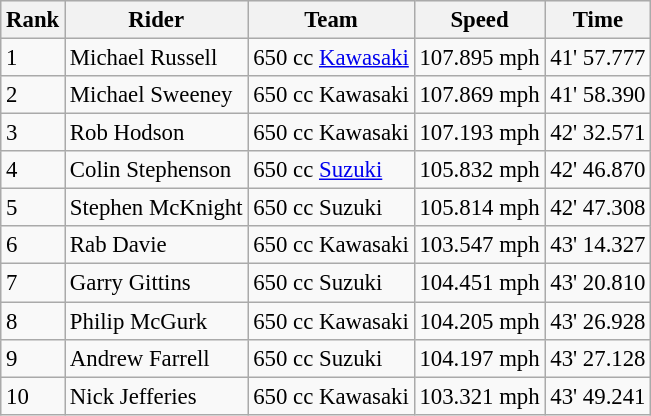<table class="wikitable" style="font-size: 95%;">
<tr style="background:#efefef;">
<th>Rank</th>
<th>Rider</th>
<th>Team</th>
<th>Speed</th>
<th>Time</th>
</tr>
<tr>
<td>1</td>
<td> Michael Russell</td>
<td>650 cc <a href='#'>Kawasaki</a></td>
<td>107.895 mph</td>
<td>41' 57.777</td>
</tr>
<tr>
<td>2</td>
<td>  Michael Sweeney</td>
<td>650 cc Kawasaki</td>
<td>107.869 mph</td>
<td>41' 58.390</td>
</tr>
<tr>
<td>3</td>
<td>  Rob Hodson</td>
<td>650 cc Kawasaki</td>
<td>107.193 mph</td>
<td>42' 32.571</td>
</tr>
<tr>
<td>4</td>
<td> Colin Stephenson</td>
<td>650 cc <a href='#'>Suzuki</a></td>
<td>105.832 mph</td>
<td>42' 46.870</td>
</tr>
<tr>
<td>5</td>
<td> Stephen McKnight</td>
<td>650 cc Suzuki</td>
<td>105.814 mph</td>
<td>42' 47.308</td>
</tr>
<tr>
<td>6</td>
<td> Rab Davie</td>
<td>650 cc Kawasaki</td>
<td>103.547 mph</td>
<td>43' 14.327</td>
</tr>
<tr>
<td>7</td>
<td> Garry Gittins</td>
<td>650 cc Suzuki</td>
<td>104.451 mph</td>
<td>43' 20.810</td>
</tr>
<tr>
<td>8</td>
<td> Philip McGurk</td>
<td>650 cc Kawasaki</td>
<td>104.205 mph</td>
<td>43' 26.928</td>
</tr>
<tr>
<td>9</td>
<td> Andrew Farrell</td>
<td>650 cc Suzuki</td>
<td>104.197 mph</td>
<td>43' 27.128</td>
</tr>
<tr>
<td>10</td>
<td> Nick Jefferies</td>
<td>650 cc Kawasaki</td>
<td>103.321 mph</td>
<td>43' 49.241</td>
</tr>
</table>
